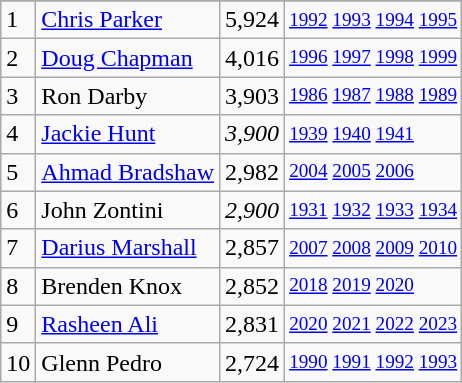<table class="wikitable">
<tr>
</tr>
<tr>
<td>1</td>
<td><a href='#'>Chris Parker</a></td>
<td>5,924</td>
<td style="font-size:80%;"><a href='#'>1992</a> <a href='#'>1993</a> <a href='#'>1994</a> <a href='#'>1995</a></td>
</tr>
<tr>
<td>2</td>
<td><a href='#'>Doug Chapman</a></td>
<td>4,016</td>
<td style="font-size:80%;"><a href='#'>1996</a> <a href='#'>1997</a> <a href='#'>1998</a> <a href='#'>1999</a></td>
</tr>
<tr>
<td>3</td>
<td>Ron Darby</td>
<td>3,903</td>
<td style="font-size:80%;"><a href='#'>1986</a> <a href='#'>1987</a> <a href='#'>1988</a> <a href='#'>1989</a></td>
</tr>
<tr>
<td>4</td>
<td><a href='#'>Jackie Hunt</a></td>
<td><em>3,900</em></td>
<td style="font-size:80%;"><a href='#'>1939</a> <a href='#'>1940</a> <a href='#'>1941</a></td>
</tr>
<tr>
<td>5</td>
<td><a href='#'>Ahmad Bradshaw</a></td>
<td>2,982</td>
<td style="font-size:80%;"><a href='#'>2004</a> <a href='#'>2005</a> <a href='#'>2006</a></td>
</tr>
<tr>
<td>6</td>
<td>John Zontini</td>
<td><em>2,900</em></td>
<td style="font-size:80%;"><a href='#'>1931</a> <a href='#'>1932</a> <a href='#'>1933</a> <a href='#'>1934</a></td>
</tr>
<tr>
<td>7</td>
<td><a href='#'>Darius Marshall</a></td>
<td>2,857</td>
<td style="font-size:80%;"><a href='#'>2007</a> <a href='#'>2008</a> <a href='#'>2009</a> <a href='#'>2010</a></td>
</tr>
<tr>
<td>8</td>
<td>Brenden Knox</td>
<td>2,852</td>
<td style="font-size:80%;"><a href='#'>2018</a> <a href='#'>2019</a> <a href='#'>2020</a></td>
</tr>
<tr>
<td>9</td>
<td><a href='#'>Rasheen Ali</a></td>
<td>2,831</td>
<td style="font-size:80%;"><a href='#'>2020</a> <a href='#'>2021</a> <a href='#'>2022</a> <a href='#'>2023</a></td>
</tr>
<tr>
<td>10</td>
<td>Glenn Pedro</td>
<td>2,724</td>
<td style="font-size:80%;"><a href='#'>1990</a> <a href='#'>1991</a> <a href='#'>1992</a> <a href='#'>1993</a></td>
</tr>
</table>
